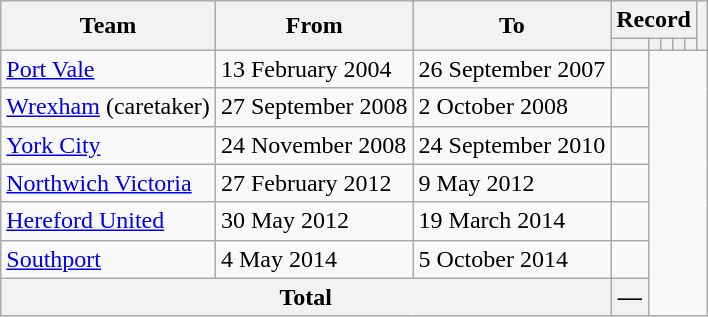<table class="wikitable" style="text-align: center">
<tr>
<th rowspan=2>Team</th>
<th rowspan=2>From</th>
<th rowspan=2>To</th>
<th colspan=5>Record</th>
<th rowspan=2></th>
</tr>
<tr>
<th></th>
<th></th>
<th></th>
<th></th>
<th></th>
</tr>
<tr>
<td align=left><a href='#'>Port Vale</a></td>
<td align=left>13 February 2004</td>
<td align=left>26 September 2007<br></td>
<td></td>
</tr>
<tr>
<td align=left><a href='#'>Wrexham</a> (caretaker)</td>
<td align=left>27 September 2008</td>
<td align=left>2 October 2008<br></td>
<td></td>
</tr>
<tr>
<td align=left><a href='#'>York City</a></td>
<td align=left>24 November 2008</td>
<td align=left>24 September 2010<br></td>
<td></td>
</tr>
<tr>
<td align=left><a href='#'>Northwich Victoria</a></td>
<td align=left>27 February 2012</td>
<td align=left>9 May 2012<br></td>
<td></td>
</tr>
<tr>
<td align=left><a href='#'>Hereford United</a></td>
<td align=left>30 May 2012</td>
<td align=left>19 March 2014<br></td>
<td></td>
</tr>
<tr>
<td align=left><a href='#'>Southport</a></td>
<td align=left>4 May 2014</td>
<td align=left>5 October 2014<br></td>
<td></td>
</tr>
<tr>
<th colspan=3>Total<br></th>
<th>—</th>
</tr>
</table>
